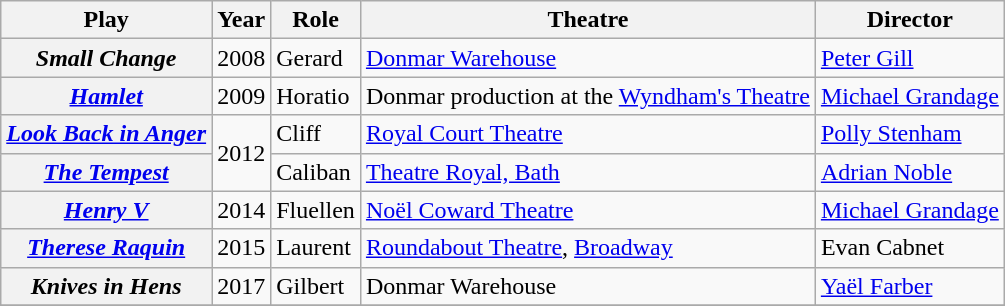<table class="wikitable sortable plainrowheaders">
<tr>
<th scope="col">Play</th>
<th scope="col">Year</th>
<th scope="col">Role</th>
<th scope="col">Theatre</th>
<th scope="col">Director</th>
</tr>
<tr>
<th scope="row"><em> Small Change</em></th>
<td align="center">2008</td>
<td>Gerard</td>
<td><a href='#'>Donmar Warehouse</a></td>
<td><a href='#'>Peter Gill</a></td>
</tr>
<tr>
<th scope="row"><em> <a href='#'>Hamlet</a></em></th>
<td align="center">2009</td>
<td>Horatio</td>
<td>Donmar production at the <a href='#'>Wyndham's Theatre</a></td>
<td><a href='#'>Michael Grandage</a></td>
</tr>
<tr>
<th scope="row"><em> <a href='#'>Look Back in Anger</a></em></th>
<td rowspan="2" align="center">2012</td>
<td>Cliff</td>
<td><a href='#'>Royal Court Theatre</a></td>
<td><a href='#'>Polly Stenham</a></td>
</tr>
<tr>
<th scope="row"><em> <a href='#'>The Tempest</a></em></th>
<td>Caliban</td>
<td><a href='#'>Theatre Royal, Bath</a></td>
<td><a href='#'>Adrian Noble</a></td>
</tr>
<tr>
<th scope="row"><em> <a href='#'>Henry V</a></em></th>
<td align="center">2014</td>
<td>Fluellen</td>
<td><a href='#'>Noël Coward Theatre</a></td>
<td><a href='#'>Michael Grandage</a></td>
</tr>
<tr>
<th scope="row"><em> <a href='#'>Therese Raquin</a></em></th>
<td align="center">2015</td>
<td>Laurent</td>
<td><a href='#'>Roundabout Theatre</a>, <a href='#'>Broadway</a></td>
<td>Evan Cabnet</td>
</tr>
<tr>
<th scope="row"><em>Knives in Hens</em></th>
<td align="center">2017</td>
<td>Gilbert</td>
<td>Donmar Warehouse</td>
<td><a href='#'>Yaël Farber</a></td>
</tr>
<tr>
</tr>
</table>
